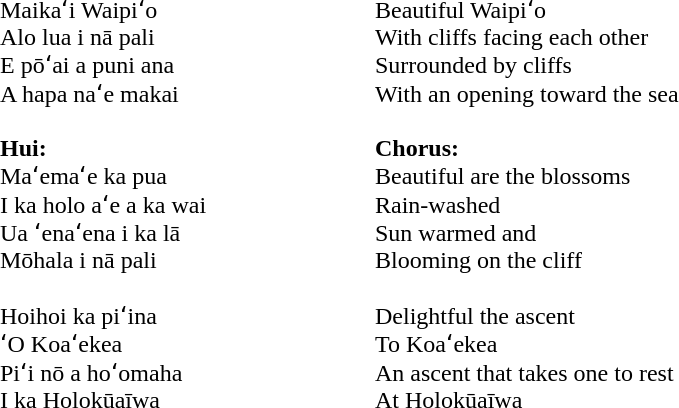<table cellpadding=0 cellspacing=0>
<tr>
<td>Maikaʻi Waipiʻo</td>
<td>Beautiful Waipiʻo</td>
</tr>
<tr>
<td>Alo lua i nā pali</td>
<td>With cliffs facing each other</td>
</tr>
<tr>
<td>E pōʻai a puni ana</td>
<td>Surrounded by cliffs</td>
</tr>
<tr>
<td>A hapa naʻe makai</td>
<td>With an opening toward the sea</td>
</tr>
<tr>
<td width="250px"> </td>
<td width="300px"> </td>
</tr>
<tr>
<td><strong>Hui:</strong></td>
<td><strong>Chorus:</strong></td>
</tr>
<tr>
<td>Maʻemaʻe ka pua</td>
<td>Beautiful are the blossoms</td>
</tr>
<tr>
<td>I ka holo aʻe a ka wai</td>
<td>Rain-washed</td>
</tr>
<tr>
<td>Ua ʻenaʻena i ka lā</td>
<td>Sun warmed and</td>
</tr>
<tr>
<td>Mōhala i nā pali</td>
<td>Blooming on the cliff</td>
</tr>
<tr>
<td> </td>
<td> </td>
</tr>
<tr>
<td>Hoihoi ka piʻina</td>
<td>Delightful the ascent</td>
</tr>
<tr>
<td>ʻO Koaʻekea</td>
<td>To Koaʻekea</td>
</tr>
<tr>
<td>Piʻi nō a hoʻomaha</td>
<td>An ascent that takes one to rest</td>
</tr>
<tr>
<td>I ka Holokūaīwa</td>
<td>At Holokūaīwa</td>
</tr>
</table>
